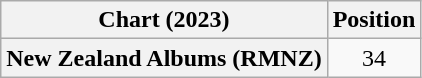<table class="wikitable sortable plainrowheaders" style="text-align:center">
<tr>
<th scope="col">Chart (2023)</th>
<th scope="col">Position</th>
</tr>
<tr>
<th scope="row">New Zealand Albums (RMNZ)</th>
<td>34</td>
</tr>
</table>
